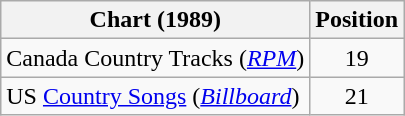<table class="wikitable sortable">
<tr>
<th scope="col">Chart (1989)</th>
<th scope="col">Position</th>
</tr>
<tr>
<td>Canada Country Tracks (<em><a href='#'>RPM</a></em>)</td>
<td align="center">19</td>
</tr>
<tr>
<td>US <a href='#'>Country Songs</a> (<em><a href='#'>Billboard</a></em>)</td>
<td align="center">21</td>
</tr>
</table>
